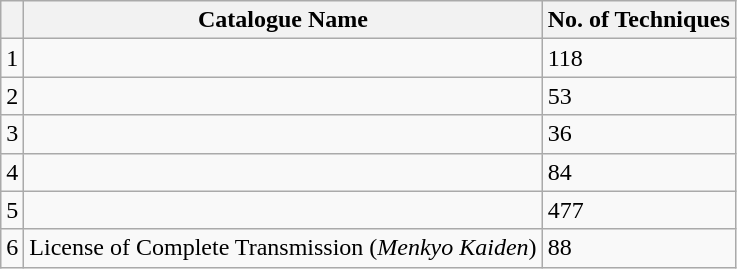<table class="wikitable">
<tr>
<th></th>
<th>Catalogue Name</th>
<th>No. of Techniques</th>
</tr>
<tr>
<td>1</td>
<td></td>
<td>118</td>
</tr>
<tr>
<td>2</td>
<td></td>
<td>53</td>
</tr>
<tr>
<td>3</td>
<td></td>
<td>36</td>
</tr>
<tr>
<td>4</td>
<td></td>
<td>84</td>
</tr>
<tr>
<td>5</td>
<td></td>
<td>477</td>
</tr>
<tr>
<td>6</td>
<td>License of Complete Transmission (<em>Menkyo Kaiden</em>)</td>
<td>88</td>
</tr>
</table>
